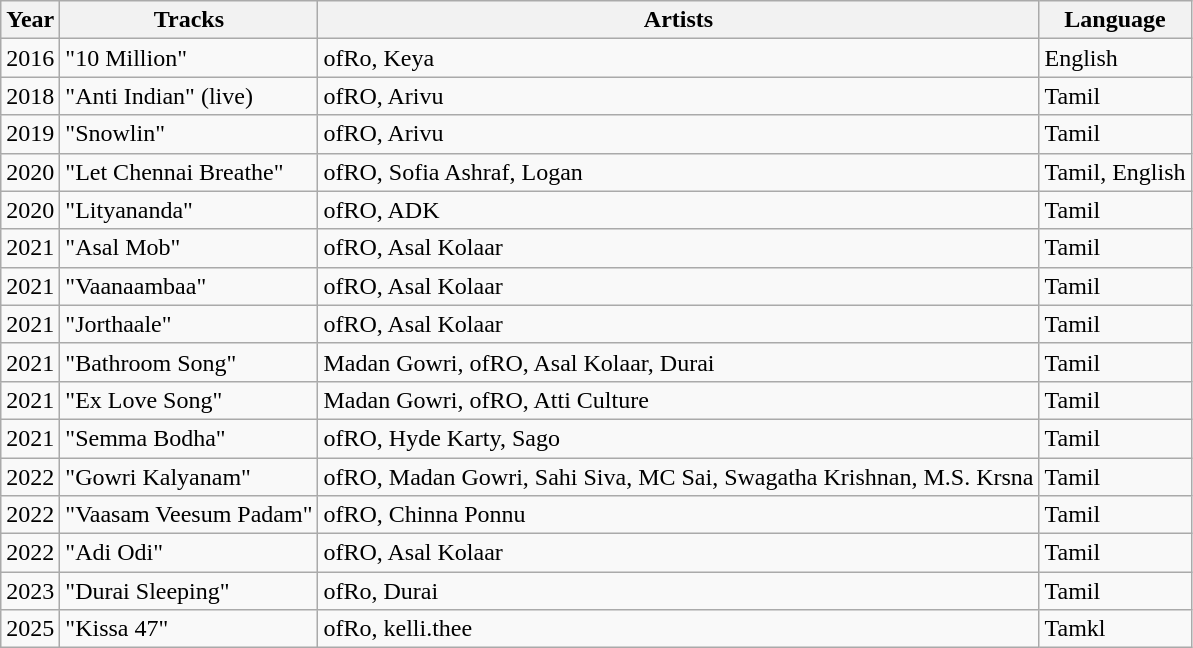<table class="wikitable sortable">
<tr>
<th>Year</th>
<th>Tracks</th>
<th>Artists</th>
<th>Language</th>
</tr>
<tr>
<td>2016</td>
<td>"10 Million"</td>
<td>ofRo, Keya</td>
<td>English</td>
</tr>
<tr>
<td>2018</td>
<td>"Anti Indian" (live)</td>
<td>ofRO, Arivu</td>
<td>Tamil</td>
</tr>
<tr>
<td>2019</td>
<td>"Snowlin"</td>
<td>ofRO, Arivu</td>
<td>Tamil</td>
</tr>
<tr>
<td>2020</td>
<td>"Let Chennai Breathe"</td>
<td>ofRO, Sofia Ashraf, Logan</td>
<td>Tamil, English</td>
</tr>
<tr>
<td>2020</td>
<td>"Lityananda"</td>
<td>ofRO, ADK</td>
<td>Tamil</td>
</tr>
<tr>
<td>2021</td>
<td>"Asal Mob"</td>
<td>ofRO, Asal Kolaar</td>
<td>Tamil</td>
</tr>
<tr>
<td>2021</td>
<td>"Vaanaambaa"</td>
<td>ofRO, Asal Kolaar</td>
<td>Tamil</td>
</tr>
<tr>
<td>2021</td>
<td>"Jorthaale"</td>
<td>ofRO, Asal Kolaar</td>
<td>Tamil</td>
</tr>
<tr>
<td>2021</td>
<td>"Bathroom Song"</td>
<td>Madan Gowri, ofRO, Asal Kolaar, Durai</td>
<td>Tamil</td>
</tr>
<tr>
<td>2021</td>
<td>"Ex Love Song"</td>
<td>Madan Gowri, ofRO, Atti Culture</td>
<td>Tamil</td>
</tr>
<tr>
<td>2021</td>
<td>"Semma Bodha"</td>
<td>ofRO, Hyde Karty, Sago</td>
<td>Tamil</td>
</tr>
<tr>
<td>2022</td>
<td>"Gowri Kalyanam"</td>
<td>ofRO, Madan Gowri, Sahi Siva, MC Sai, Swagatha Krishnan, M.S. Krsna</td>
<td>Tamil</td>
</tr>
<tr>
<td>2022</td>
<td>"Vaasam Veesum Padam"</td>
<td>ofRO, Chinna Ponnu</td>
<td>Tamil</td>
</tr>
<tr>
<td>2022</td>
<td>"Adi Odi"</td>
<td>ofRO, Asal Kolaar</td>
<td>Tamil</td>
</tr>
<tr>
<td>2023</td>
<td>"Durai Sleeping"</td>
<td>ofRo, Durai</td>
<td>Tamil</td>
</tr>
<tr>
<td>2025</td>
<td>"Kissa 47"</td>
<td>ofRo, kelli.thee</td>
<td>Tamkl</td>
</tr>
</table>
